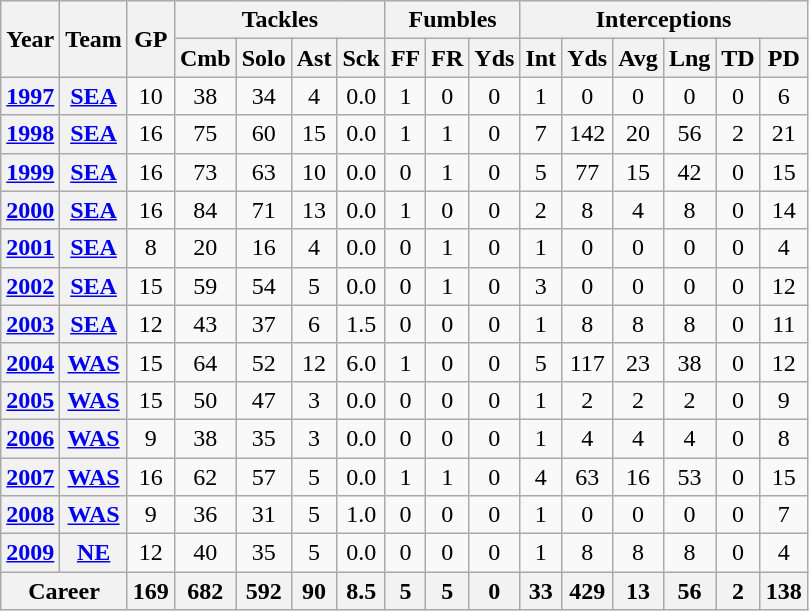<table class="wikitable" style="text-align: center;">
<tr>
<th rowspan="2">Year</th>
<th rowspan="2">Team</th>
<th rowspan="2">GP</th>
<th colspan="4">Tackles</th>
<th colspan="3">Fumbles</th>
<th colspan="6">Interceptions</th>
</tr>
<tr>
<th>Cmb</th>
<th>Solo</th>
<th>Ast</th>
<th>Sck</th>
<th>FF</th>
<th>FR</th>
<th>Yds</th>
<th>Int</th>
<th>Yds</th>
<th>Avg</th>
<th>Lng</th>
<th>TD</th>
<th>PD</th>
</tr>
<tr>
<th><a href='#'>1997</a></th>
<th><a href='#'>SEA</a></th>
<td>10</td>
<td>38</td>
<td>34</td>
<td>4</td>
<td>0.0</td>
<td>1</td>
<td>0</td>
<td>0</td>
<td>1</td>
<td>0</td>
<td>0</td>
<td>0</td>
<td>0</td>
<td>6</td>
</tr>
<tr>
<th><a href='#'>1998</a></th>
<th><a href='#'>SEA</a></th>
<td>16</td>
<td>75</td>
<td>60</td>
<td>15</td>
<td>0.0</td>
<td>1</td>
<td>1</td>
<td>0</td>
<td>7</td>
<td>142</td>
<td>20</td>
<td>56</td>
<td>2</td>
<td>21</td>
</tr>
<tr>
<th><a href='#'>1999</a></th>
<th><a href='#'>SEA</a></th>
<td>16</td>
<td>73</td>
<td>63</td>
<td>10</td>
<td>0.0</td>
<td>0</td>
<td>1</td>
<td>0</td>
<td>5</td>
<td>77</td>
<td>15</td>
<td>42</td>
<td>0</td>
<td>15</td>
</tr>
<tr>
<th><a href='#'>2000</a></th>
<th><a href='#'>SEA</a></th>
<td>16</td>
<td>84</td>
<td>71</td>
<td>13</td>
<td>0.0</td>
<td>1</td>
<td>0</td>
<td>0</td>
<td>2</td>
<td>8</td>
<td>4</td>
<td>8</td>
<td>0</td>
<td>14</td>
</tr>
<tr>
<th><a href='#'>2001</a></th>
<th><a href='#'>SEA</a></th>
<td>8</td>
<td>20</td>
<td>16</td>
<td>4</td>
<td>0.0</td>
<td>0</td>
<td>1</td>
<td>0</td>
<td>1</td>
<td>0</td>
<td>0</td>
<td>0</td>
<td>0</td>
<td>4</td>
</tr>
<tr>
<th><a href='#'>2002</a></th>
<th><a href='#'>SEA</a></th>
<td>15</td>
<td>59</td>
<td>54</td>
<td>5</td>
<td>0.0</td>
<td>0</td>
<td>1</td>
<td>0</td>
<td>3</td>
<td>0</td>
<td>0</td>
<td>0</td>
<td>0</td>
<td>12</td>
</tr>
<tr>
<th><a href='#'>2003</a></th>
<th><a href='#'>SEA</a></th>
<td>12</td>
<td>43</td>
<td>37</td>
<td>6</td>
<td>1.5</td>
<td>0</td>
<td>0</td>
<td>0</td>
<td>1</td>
<td>8</td>
<td>8</td>
<td>8</td>
<td>0</td>
<td>11</td>
</tr>
<tr>
<th><a href='#'>2004</a></th>
<th><a href='#'>WAS</a></th>
<td>15</td>
<td>64</td>
<td>52</td>
<td>12</td>
<td>6.0</td>
<td>1</td>
<td>0</td>
<td>0</td>
<td>5</td>
<td>117</td>
<td>23</td>
<td>38</td>
<td>0</td>
<td>12</td>
</tr>
<tr>
<th><a href='#'>2005</a></th>
<th><a href='#'>WAS</a></th>
<td>15</td>
<td>50</td>
<td>47</td>
<td>3</td>
<td>0.0</td>
<td>0</td>
<td>0</td>
<td>0</td>
<td>1</td>
<td>2</td>
<td>2</td>
<td>2</td>
<td>0</td>
<td>9</td>
</tr>
<tr>
<th><a href='#'>2006</a></th>
<th><a href='#'>WAS</a></th>
<td>9</td>
<td>38</td>
<td>35</td>
<td>3</td>
<td>0.0</td>
<td>0</td>
<td>0</td>
<td>0</td>
<td>1</td>
<td>4</td>
<td>4</td>
<td>4</td>
<td>0</td>
<td>8</td>
</tr>
<tr>
<th><a href='#'>2007</a></th>
<th><a href='#'>WAS</a></th>
<td>16</td>
<td>62</td>
<td>57</td>
<td>5</td>
<td>0.0</td>
<td>1</td>
<td>1</td>
<td>0</td>
<td>4</td>
<td>63</td>
<td>16</td>
<td>53</td>
<td>0</td>
<td>15</td>
</tr>
<tr>
<th><a href='#'>2008</a></th>
<th><a href='#'>WAS</a></th>
<td>9</td>
<td>36</td>
<td>31</td>
<td>5</td>
<td>1.0</td>
<td>0</td>
<td>0</td>
<td>0</td>
<td>1</td>
<td>0</td>
<td>0</td>
<td>0</td>
<td>0</td>
<td>7</td>
</tr>
<tr>
<th><a href='#'>2009</a></th>
<th><a href='#'>NE</a></th>
<td>12</td>
<td>40</td>
<td>35</td>
<td>5</td>
<td>0.0</td>
<td>0</td>
<td>0</td>
<td>0</td>
<td>1</td>
<td>8</td>
<td>8</td>
<td>8</td>
<td>0</td>
<td>4</td>
</tr>
<tr>
<th colspan="2">Career</th>
<th>169</th>
<th>682</th>
<th>592</th>
<th>90</th>
<th>8.5</th>
<th>5</th>
<th>5</th>
<th>0</th>
<th>33</th>
<th>429</th>
<th>13</th>
<th>56</th>
<th>2</th>
<th>138</th>
</tr>
</table>
